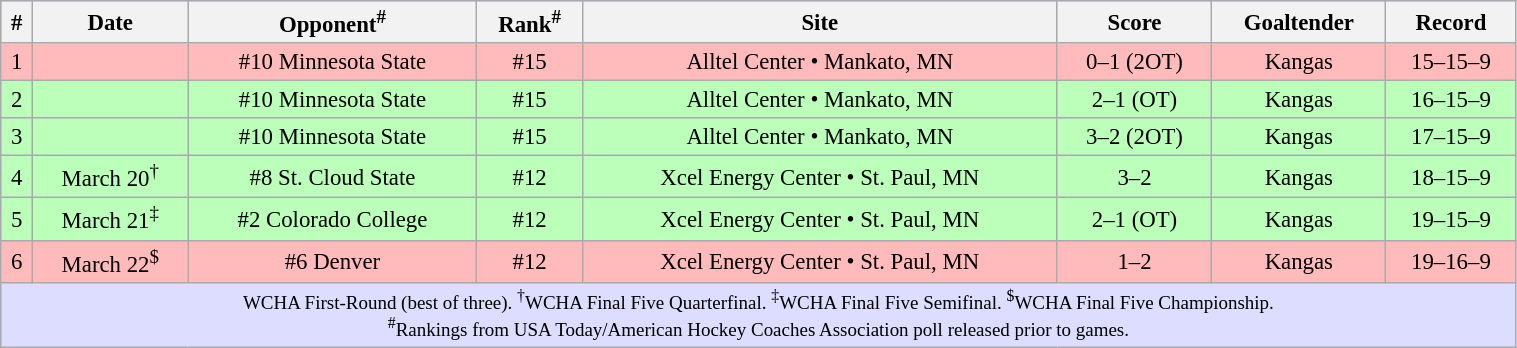<table class="wikitable"  style="width:80%; text-align:center; font-size:95%; background:#ddf;">
<tr>
<th>#</th>
<th>Date</th>
<th>Opponent<sup>#</sup></th>
<th>Rank<sup>#</sup></th>
<th>Site</th>
<th>Score</th>
<th>Goaltender</th>
<th>Record</th>
</tr>
<tr style="background:#fbb;">
<td>1</td>
<td></td>
<td>#10 Minnesota State</td>
<td>#15</td>
<td>Alltel Center • Mankato, MN</td>
<td>0–1 (2OT)</td>
<td>Kangas</td>
<td>15–15–9</td>
</tr>
<tr style="background:#bfb;">
<td>2</td>
<td></td>
<td>#10 Minnesota State</td>
<td>#15</td>
<td>Alltel Center • Mankato, MN</td>
<td>2–1 (OT)</td>
<td>Kangas</td>
<td>16–15–9</td>
</tr>
<tr style="background:#bfb;">
<td>3</td>
<td></td>
<td>#10 Minnesota State</td>
<td>#15</td>
<td>Alltel Center • Mankato, MN</td>
<td>3–2 (2OT)</td>
<td>Kangas</td>
<td>17–15–9</td>
</tr>
<tr style="background:#bfb;">
<td>4</td>
<td>March 20<sup>†</sup></td>
<td>#8 St. Cloud State</td>
<td>#12</td>
<td>Xcel Energy Center • St. Paul, MN</td>
<td>3–2</td>
<td>Kangas</td>
<td>18–15–9</td>
</tr>
<tr style="background:#bfb;">
<td>5</td>
<td>March 21<sup>‡</sup></td>
<td>#2 Colorado College</td>
<td>#12</td>
<td>Xcel Energy Center • St. Paul, MN</td>
<td>2–1 (OT)</td>
<td>Kangas</td>
<td>19–15–9</td>
</tr>
<tr style="background:#fbb;">
<td>6</td>
<td>March 22<sup>$</sup></td>
<td>#6 Denver</td>
<td>#12</td>
<td>Xcel Energy Center • St. Paul, MN</td>
<td>1–2</td>
<td>Kangas</td>
<td>19–16–9</td>
</tr>
<tr>
<td colspan=9><small>WCHA First-Round (best of three).  <sup>†</sup>WCHA Final Five Quarterfinal. <sup>‡</sup>WCHA Final Five Semifinal.  <sup>$</sup>WCHA Final Five Championship.<br><sup>#</sup>Rankings from USA Today/American Hockey Coaches Association poll released prior to games.</small></td>
</tr>
</table>
